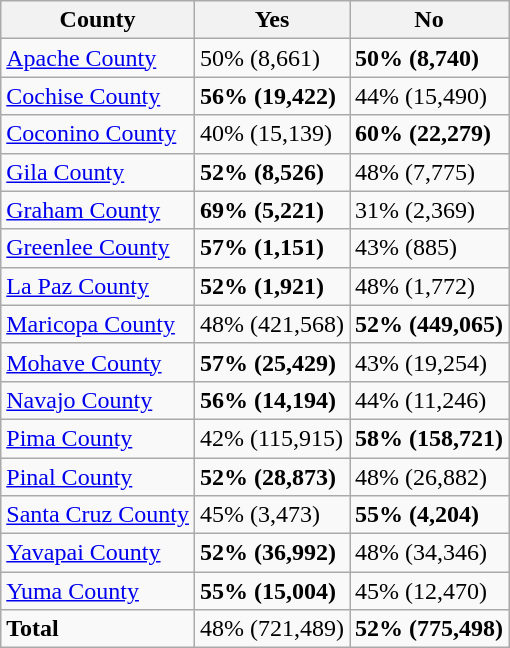<table class="wikitable sortable">
<tr>
<th>County</th>
<th>Yes</th>
<th>No</th>
</tr>
<tr>
<td><a href='#'>Apache County</a></td>
<td>50% (8,661)</td>
<td><strong>50% (8,740)</strong></td>
</tr>
<tr>
<td><a href='#'>Cochise County</a></td>
<td><strong>56% (19,422)</strong></td>
<td>44% (15,490)</td>
</tr>
<tr>
<td><a href='#'>Coconino County</a></td>
<td>40% (15,139)</td>
<td><strong>60% (22,279)</strong></td>
</tr>
<tr>
<td><a href='#'>Gila County</a></td>
<td><strong>52% (8,526)</strong></td>
<td>48% (7,775)</td>
</tr>
<tr>
<td><a href='#'>Graham County</a></td>
<td><strong>69% (5,221)</strong></td>
<td>31% (2,369)</td>
</tr>
<tr>
<td><a href='#'>Greenlee County</a></td>
<td><strong>57% (1,151)</strong></td>
<td>43% (885)</td>
</tr>
<tr>
<td><a href='#'>La Paz County</a></td>
<td><strong>52% (1,921)</strong></td>
<td>48% (1,772)</td>
</tr>
<tr>
<td><a href='#'>Maricopa County</a></td>
<td>48% (421,568)</td>
<td><strong>52% (449,065)</strong></td>
</tr>
<tr>
<td><a href='#'>Mohave County</a></td>
<td><strong>57% (25,429)</strong></td>
<td>43% (19,254)</td>
</tr>
<tr>
<td><a href='#'>Navajo County</a></td>
<td><strong>56% (14,194)</strong></td>
<td>44% (11,246)</td>
</tr>
<tr>
<td><a href='#'>Pima County</a></td>
<td>42% (115,915)</td>
<td><strong>58% (158,721)</strong></td>
</tr>
<tr>
<td><a href='#'>Pinal County</a></td>
<td><strong>52% (28,873)</strong></td>
<td>48% (26,882)</td>
</tr>
<tr>
<td><a href='#'>Santa Cruz County</a></td>
<td>45% (3,473)</td>
<td><strong>55% (4,204)</strong></td>
</tr>
<tr>
<td><a href='#'>Yavapai County</a></td>
<td><strong>52% (36,992)</strong></td>
<td>48% (34,346)</td>
</tr>
<tr>
<td><a href='#'>Yuma County</a></td>
<td><strong>55% (15,004)</strong></td>
<td>45% (12,470)</td>
</tr>
<tr>
<td><strong>Total</strong></td>
<td>48% (721,489)</td>
<td><strong>52% (775,498)</strong></td>
</tr>
</table>
